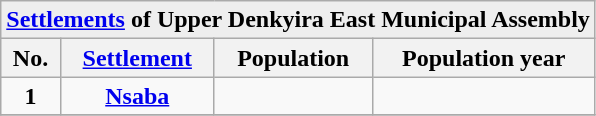<table class="wikitable sortable" style="text-align: centre;">
<tr bgcolor=#EEEEEE>
<td align=center colspan=4><strong><a href='#'>Settlements</a> of Upper Denkyira East Municipal Assembly</strong></td>
</tr>
<tr ">
<th class="unsortable">No.</th>
<th class="unsortable"><a href='#'>Settlement</a></th>
<th class="unsortable">Population</th>
<th class="unsortable">Population year</th>
</tr>
<tr>
<td align=center><strong>1</strong></td>
<td align=center><strong><a href='#'>Nsaba</a></strong></td>
<td align=center></td>
<td align=center></td>
</tr>
<tr>
</tr>
</table>
